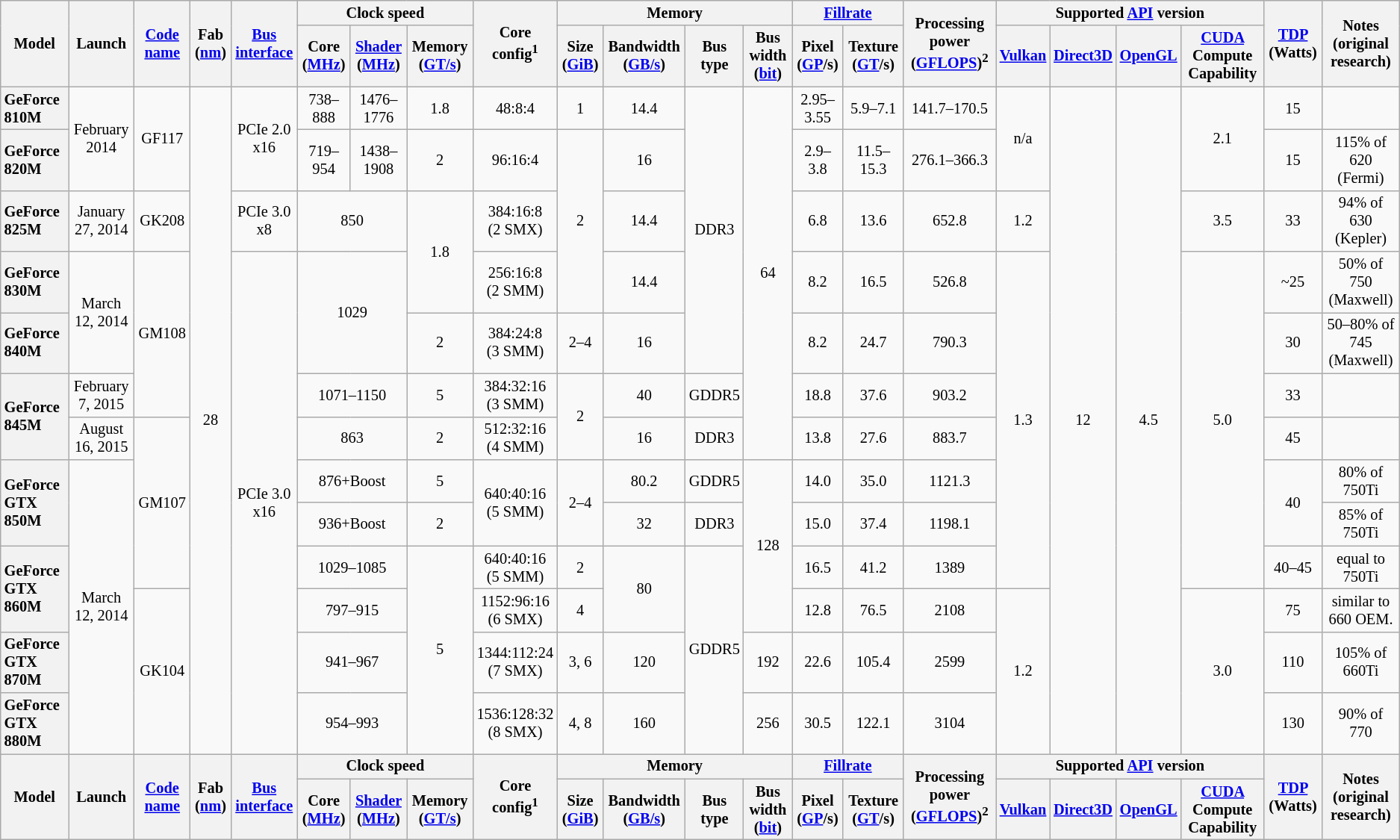<table class="mw-datatable wikitable sortable sort-under" style="font-size:85%; text-align:center;">
<tr>
<th rowspan=2>Model</th>
<th rowspan=2>Launch</th>
<th rowspan=2><a href='#'>Code name</a></th>
<th rowspan=2>Fab (<a href='#'>nm</a>)</th>
<th rowspan=2><a href='#'>Bus</a> <a href='#'>interface</a></th>
<th colspan="3">Clock speed</th>
<th rowspan="2">Core config<sup>1</sup></th>
<th colspan=4>Memory</th>
<th colspan="2"><a href='#'>Fillrate</a></th>
<th rowspan="2">Processing power (<a href='#'>GFLOPS</a>)<sup>2</sup></th>
<th colspan="4">Supported <a href='#'>API</a> version</th>
<th rowspan=2><a href='#'>TDP</a> (Watts)</th>
<th rowspan=2>Notes (original research)</th>
</tr>
<tr>
<th>Core (<a href='#'>MHz</a>)</th>
<th><a href='#'>Shader</a> (<a href='#'>MHz</a>)</th>
<th>Memory (<a href='#'>GT/s</a>)</th>
<th>Size (<a href='#'>GiB</a>)</th>
<th>Bandwidth (<a href='#'>GB/s</a>)</th>
<th>Bus type</th>
<th>Bus width (<a href='#'>bit</a>)</th>
<th>Pixel (<a href='#'>GP</a>/s)</th>
<th>Texture (<a href='#'>GT</a>/s)</th>
<th><a href='#'>Vulkan</a></th>
<th><a href='#'>Direct3D</a></th>
<th><a href='#'>OpenGL</a></th>
<th><a href='#'>CUDA</a> Compute Capability</th>
</tr>
<tr>
<th style="text-align:left;">GeForce 810M</th>
<td rowspan="2">February 2014</td>
<td rowspan="2">GF117</td>
<td rowspan="13">28</td>
<td rowspan="2">PCIe 2.0 x16</td>
<td>738–888</td>
<td>1476–1776</td>
<td>1.8</td>
<td>48:8:4</td>
<td>1</td>
<td>14.4</td>
<td rowspan="5">DDR3</td>
<td rowspan="7">64</td>
<td>2.95–3.55</td>
<td>5.9–7.1</td>
<td>141.7–170.5</td>
<td rowspan="2">n/a</td>
<td rowspan="13">12</td>
<td rowspan="13">4.5</td>
<td rowspan="2">2.1 </td>
<td>15</td>
<td></td>
</tr>
<tr>
<th style="text-align:left;">GeForce 820M</th>
<td>719–954</td>
<td>1438–1908</td>
<td>2</td>
<td>96:16:4</td>
<td rowspan="3">2</td>
<td>16</td>
<td>2.9–3.8</td>
<td>11.5–15.3</td>
<td>276.1–366.3</td>
<td>15</td>
<td>115% of 620 (Fermi)</td>
</tr>
<tr>
<th style="text-align:left;">GeForce 825M</th>
<td>January 27, 2014</td>
<td>GK208</td>
<td>PCIe 3.0 x8</td>
<td colspan="2">850</td>
<td rowspan="2">1.8</td>
<td>384:16:8<br>(2 SMX)</td>
<td>14.4</td>
<td>6.8</td>
<td>13.6</td>
<td>652.8</td>
<td>1.2</td>
<td>3.5 </td>
<td>33</td>
<td>94% of 630 (Kepler)</td>
</tr>
<tr>
<th style="text-align:left;">GeForce 830M</th>
<td rowspan="2">March 12, 2014</td>
<td rowspan="3">GM108</td>
<td rowspan="10">PCIe 3.0 x16</td>
<td colspan="2" rowspan="2">1029</td>
<td>256:16:8<br>(2 SMM)</td>
<td>14.4</td>
<td>8.2</td>
<td>16.5</td>
<td>526.8</td>
<td rowspan="7">1.3</td>
<td rowspan="7">5.0</td>
<td>~25</td>
<td>50% of 750 (Maxwell)</td>
</tr>
<tr>
<th style="text-align:left;">GeForce 840M</th>
<td>2</td>
<td>384:24:8<br>(3 SMM)</td>
<td>2–4</td>
<td>16</td>
<td>8.2</td>
<td>24.7</td>
<td>790.3</td>
<td>30</td>
<td>50–80% of 745 (Maxwell)</td>
</tr>
<tr>
<th rowspan="2" style="text-align:left;">GeForce 845M</th>
<td>February 7, 2015</td>
<td colspan="2">1071–1150</td>
<td>5</td>
<td>384:32:16<br>(3 SMM)</td>
<td rowspan="2">2</td>
<td>40</td>
<td>GDDR5</td>
<td>18.8</td>
<td>37.6</td>
<td>903.2</td>
<td>33</td>
<td></td>
</tr>
<tr>
<td>August 16, 2015</td>
<td rowspan="4">GM107</td>
<td colspan="2">863</td>
<td>2</td>
<td>512:32:16<br>(4 SMM)</td>
<td>16</td>
<td>DDR3</td>
<td>13.8</td>
<td>27.6</td>
<td>883.7</td>
<td>45</td>
<td></td>
</tr>
<tr>
<th rowspan="2" style="text-align:left;">GeForce GTX 850M</th>
<td rowspan="6">March 12, 2014</td>
<td colspan="2">876+Boost</td>
<td>5</td>
<td rowspan="2">640:40:16<br>(5 SMM)</td>
<td rowspan="2">2–4</td>
<td>80.2</td>
<td>GDDR5</td>
<td rowspan="4">128</td>
<td>14.0</td>
<td>35.0</td>
<td>1121.3</td>
<td rowspan="2">40</td>
<td>80% of 750Ti</td>
</tr>
<tr>
<td colspan="2">936+Boost</td>
<td>2</td>
<td>32</td>
<td>DDR3</td>
<td>15.0</td>
<td>37.4</td>
<td>1198.1</td>
<td>85% of 750Ti</td>
</tr>
<tr>
<th rowspan=2 style="text-align:left;">GeForce GTX 860M</th>
<td colspan="2">1029–1085</td>
<td rowspan="4">5</td>
<td>640:40:16<br>(5 SMM)</td>
<td>2</td>
<td rowspan=2>80</td>
<td rowspan="4">GDDR5</td>
<td>16.5</td>
<td>41.2</td>
<td>1389</td>
<td>40–45</td>
<td>equal to 750Ti</td>
</tr>
<tr>
<td rowspan="3">GK104</td>
<td colspan="2">797–915</td>
<td>1152:96:16<br>(6 SMX)</td>
<td>4</td>
<td>12.8</td>
<td>76.5</td>
<td>2108</td>
<td rowspan="3">1.2</td>
<td rowspan="3">3.0</td>
<td>75</td>
<td>similar to 660 OEM.</td>
</tr>
<tr>
<th style="text-align:left;">GeForce GTX 870M</th>
<td colspan="2">941–967</td>
<td>1344:112:24<br>(7 SMX)</td>
<td>3, 6</td>
<td>120</td>
<td>192</td>
<td>22.6</td>
<td>105.4</td>
<td>2599</td>
<td>110</td>
<td>105% of 660Ti</td>
</tr>
<tr>
<th style="text-align:left;">GeForce GTX 880M</th>
<td colspan="2">954–993</td>
<td>1536:128:32<br>(8 SMX)</td>
<td>4, 8</td>
<td>160</td>
<td>256</td>
<td>30.5</td>
<td>122.1</td>
<td>3104</td>
<td>130</td>
<td>90% of 770</td>
</tr>
<tr>
<th rowspan=2>Model</th>
<th rowspan=2>Launch</th>
<th rowspan=2><a href='#'>Code name</a></th>
<th rowspan=2>Fab (<a href='#'>nm</a>)</th>
<th rowspan=2><a href='#'>Bus</a> <a href='#'>interface</a></th>
<th colspan="3">Clock speed</th>
<th rowspan="2">Core config<sup>1</sup></th>
<th colspan=4>Memory</th>
<th colspan="2"><a href='#'>Fillrate</a></th>
<th rowspan="2">Processing power (<a href='#'>GFLOPS</a>)<sup>2</sup></th>
<th colspan="4">Supported <a href='#'>API</a> version</th>
<th rowspan=2><a href='#'>TDP</a> (Watts)</th>
<th rowspan=2>Notes (original research)</th>
</tr>
<tr>
<th>Core (<a href='#'>MHz</a>)</th>
<th><a href='#'>Shader</a> (<a href='#'>MHz</a>)</th>
<th>Memory (<a href='#'>GT/s</a>)</th>
<th>Size (<a href='#'>GiB</a>)</th>
<th>Bandwidth (<a href='#'>GB/s</a>)</th>
<th>Bus type</th>
<th>Bus width (<a href='#'>bit</a>)</th>
<th>Pixel (<a href='#'>GP</a>/s)</th>
<th>Texture (<a href='#'>GT</a>/s)</th>
<th><a href='#'>Vulkan</a></th>
<th><a href='#'>Direct3D</a></th>
<th><a href='#'>OpenGL</a></th>
<th><a href='#'>CUDA</a> Compute Capability</th>
</tr>
</table>
